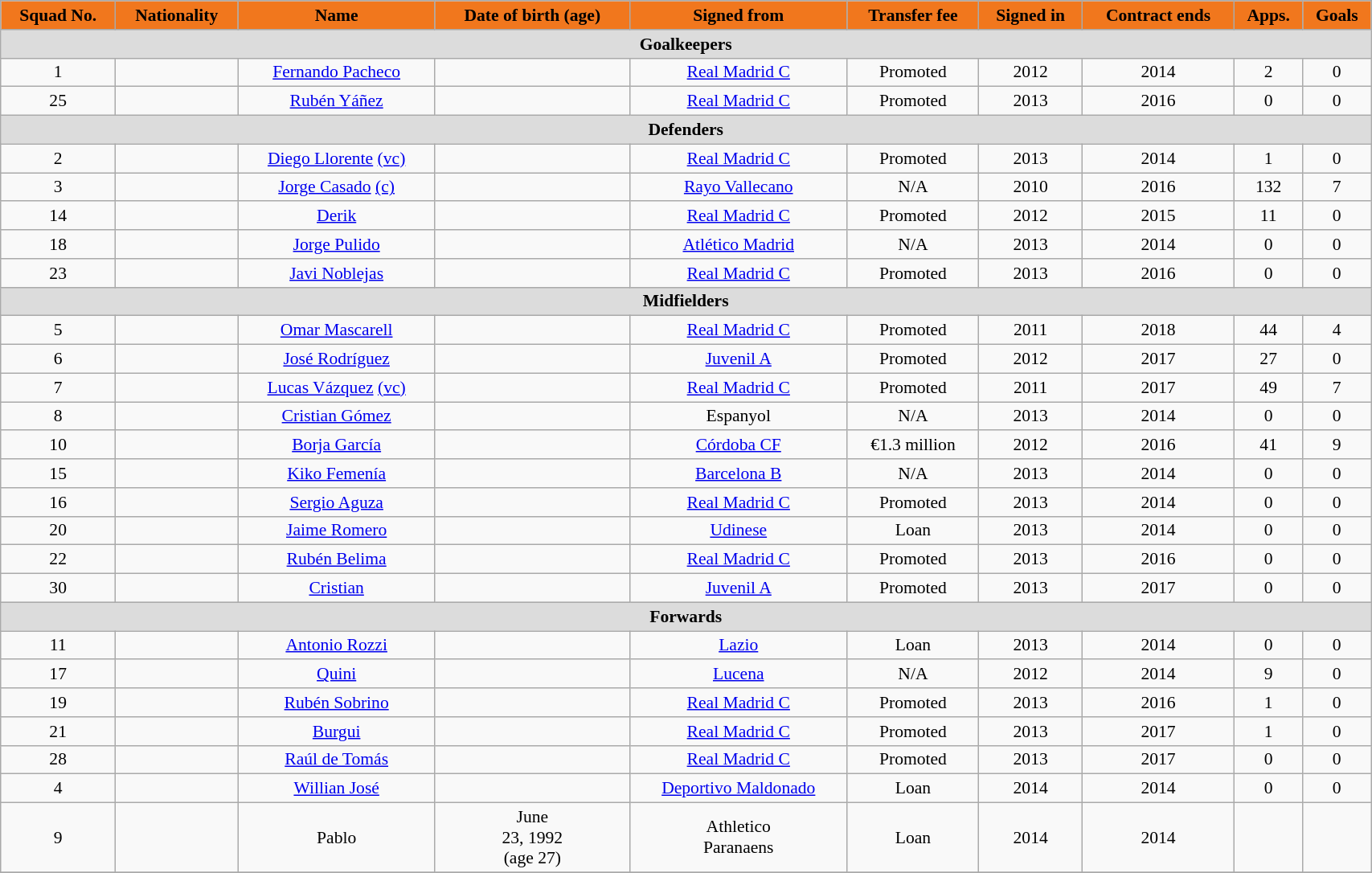<table class="wikitable"  style="text-align:center; font-size:90%; width:90%;">
<tr>
<th style="background:#F1771D; color:black; text-align:center;">Squad No.</th>
<th style="background:#F1771D; color:black; text-align:center;">Nationality</th>
<th style="background:#F1771D; color:black; text-align:center;">Name</th>
<th style="background:#F1771D; color:black; text-align:center;">Date of birth (age)</th>
<th style="background:#F1771D; color:black; text-align:center;">Signed from</th>
<th style="background:#F1771D; color:black; text-align:center;">Transfer fee</th>
<th style="background:#F1771D; color:black; text-align:center;">Signed in</th>
<th style="background:#F1771D; color:black; text-align:center;">Contract ends</th>
<th style="background:#F1771D; color:black; text-align:center;">Apps.</th>
<th style="background:#F1771D; color:black; text-align:center;">Goals</th>
</tr>
<tr>
<th colspan=11  style="background:#dcdcdc; text-align:center;">Goalkeepers</th>
</tr>
<tr>
<td>1</td>
<td></td>
<td><a href='#'>Fernando Pacheco</a></td>
<td></td>
<td><a href='#'>Real Madrid C</a></td>
<td>Promoted</td>
<td>2012</td>
<td>2014</td>
<td>2</td>
<td>0</td>
</tr>
<tr>
<td>25</td>
<td></td>
<td><a href='#'>Rubén Yáñez</a></td>
<td></td>
<td><a href='#'>Real Madrid C</a></td>
<td>Promoted</td>
<td>2013</td>
<td>2016</td>
<td>0</td>
<td>0</td>
</tr>
<tr>
<th colspan=11  style="background:#dcdcdc; text-align:center;">Defenders</th>
</tr>
<tr>
<td>2</td>
<td></td>
<td><a href='#'>Diego Llorente</a> <a href='#'>(vc)</a></td>
<td></td>
<td><a href='#'>Real Madrid C</a></td>
<td>Promoted</td>
<td>2013</td>
<td>2014</td>
<td>1</td>
<td>0</td>
</tr>
<tr>
<td>3</td>
<td></td>
<td><a href='#'>Jorge Casado</a> <a href='#'>(c)</a></td>
<td></td>
<td><a href='#'>Rayo Vallecano</a></td>
<td>N/A</td>
<td>2010</td>
<td>2016</td>
<td>132</td>
<td>7</td>
</tr>
<tr>
<td>14</td>
<td></td>
<td><a href='#'>Derik</a></td>
<td></td>
<td><a href='#'>Real Madrid C</a></td>
<td>Promoted</td>
<td>2012</td>
<td>2015</td>
<td>11</td>
<td>0</td>
</tr>
<tr>
<td>18</td>
<td></td>
<td><a href='#'>Jorge Pulido</a></td>
<td></td>
<td><a href='#'>Atlético Madrid</a></td>
<td>N/A</td>
<td>2013</td>
<td>2014</td>
<td>0</td>
<td>0</td>
</tr>
<tr>
<td>23</td>
<td></td>
<td><a href='#'>Javi Noblejas</a></td>
<td></td>
<td><a href='#'>Real Madrid C</a></td>
<td>Promoted</td>
<td>2013</td>
<td>2016</td>
<td>0</td>
<td>0</td>
</tr>
<tr>
<th colspan=11  style="background:#dcdcdc; text-align:center;">Midfielders</th>
</tr>
<tr>
<td>5</td>
<td></td>
<td><a href='#'>Omar Mascarell</a></td>
<td></td>
<td><a href='#'>Real Madrid C</a></td>
<td>Promoted</td>
<td>2011</td>
<td>2018</td>
<td>44</td>
<td>4</td>
</tr>
<tr>
<td>6</td>
<td></td>
<td><a href='#'>José Rodríguez</a></td>
<td></td>
<td><a href='#'>Juvenil A</a></td>
<td>Promoted</td>
<td>2012</td>
<td>2017</td>
<td>27</td>
<td>0</td>
</tr>
<tr>
<td>7</td>
<td></td>
<td><a href='#'>Lucas Vázquez</a> <a href='#'>(vc)</a></td>
<td></td>
<td><a href='#'>Real Madrid C</a></td>
<td>Promoted</td>
<td>2011</td>
<td>2017</td>
<td>49</td>
<td>7</td>
</tr>
<tr>
<td>8</td>
<td></td>
<td><a href='#'>Cristian Gómez</a></td>
<td></td>
<td>Espanyol</td>
<td>N/A</td>
<td>2013</td>
<td>2014</td>
<td>0</td>
<td>0</td>
</tr>
<tr>
<td>10</td>
<td></td>
<td><a href='#'>Borja García</a></td>
<td></td>
<td><a href='#'>Córdoba CF</a></td>
<td>€1.3 million</td>
<td>2012</td>
<td>2016</td>
<td>41</td>
<td>9</td>
</tr>
<tr>
<td>15</td>
<td></td>
<td><a href='#'>Kiko Femenía</a></td>
<td></td>
<td><a href='#'>Barcelona B</a></td>
<td>N/A</td>
<td>2013</td>
<td>2014</td>
<td>0</td>
<td>0</td>
</tr>
<tr>
<td>16</td>
<td></td>
<td><a href='#'>Sergio Aguza</a></td>
<td></td>
<td><a href='#'>Real Madrid C</a></td>
<td>Promoted</td>
<td>2013</td>
<td>2014</td>
<td>0</td>
<td>0</td>
</tr>
<tr>
<td>20</td>
<td></td>
<td><a href='#'>Jaime Romero</a></td>
<td></td>
<td><a href='#'>Udinese</a></td>
<td>Loan</td>
<td>2013</td>
<td>2014</td>
<td>0</td>
<td>0</td>
</tr>
<tr>
<td>22</td>
<td></td>
<td><a href='#'>Rubén Belima</a></td>
<td></td>
<td><a href='#'>Real Madrid C</a></td>
<td>Promoted</td>
<td>2013</td>
<td>2016</td>
<td>0</td>
<td>0</td>
</tr>
<tr>
<td>30</td>
<td></td>
<td><a href='#'>Cristian</a></td>
<td></td>
<td><a href='#'>Juvenil A</a></td>
<td>Promoted</td>
<td>2013</td>
<td>2017</td>
<td>0</td>
<td>0</td>
</tr>
<tr>
<th colspan=11  style="background:#dcdcdc; text-align:center;">Forwards</th>
</tr>
<tr>
<td>11</td>
<td></td>
<td><a href='#'>Antonio Rozzi</a></td>
<td></td>
<td><a href='#'>Lazio</a></td>
<td>Loan</td>
<td>2013</td>
<td>2014</td>
<td>0</td>
<td>0</td>
</tr>
<tr>
<td>17</td>
<td></td>
<td><a href='#'>Quini</a></td>
<td></td>
<td><a href='#'>Lucena</a></td>
<td>N/A</td>
<td>2012</td>
<td>2014</td>
<td>9</td>
<td>0</td>
</tr>
<tr>
<td>19</td>
<td></td>
<td><a href='#'>Rubén Sobrino</a></td>
<td></td>
<td><a href='#'>Real Madrid C</a></td>
<td>Promoted</td>
<td>2013</td>
<td>2016</td>
<td>1</td>
<td>0</td>
</tr>
<tr>
<td>21</td>
<td></td>
<td><a href='#'>Burgui</a></td>
<td></td>
<td><a href='#'>Real Madrid C</a></td>
<td>Promoted</td>
<td>2013</td>
<td>2017</td>
<td>1</td>
<td>0</td>
</tr>
<tr>
<td>28</td>
<td></td>
<td><a href='#'>Raúl de Tomás</a></td>
<td></td>
<td><a href='#'>Real Madrid C</a></td>
<td>Promoted</td>
<td>2013</td>
<td>2017</td>
<td>0</td>
<td>0</td>
</tr>
<tr>
<td>4</td>
<td></td>
<td><a href='#'>Willian José</a></td>
<td></td>
<td><a href='#'>Deportivo Maldonado</a></td>
<td>Loan</td>
<td>2014</td>
<td>2014</td>
<td>0</td>
<td>0</td>
</tr>
<tr>
<td>9</td>
<td></td>
<td>Pablo</td>
<td>June<br>23, 1992<br>(age 27)</td>
<td>Athletico<br>Paranaens</td>
<td>Loan</td>
<td>2014</td>
<td>2014</td>
<td></td>
<td></td>
</tr>
<tr>
</tr>
</table>
